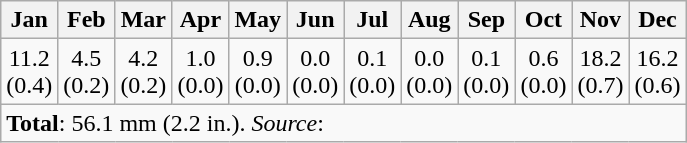<table class="wikitable">
<tr>
<th>Jan</th>
<th>Feb</th>
<th>Mar</th>
<th>Apr</th>
<th>May</th>
<th>Jun</th>
<th>Jul</th>
<th>Aug</th>
<th>Sep</th>
<th>Oct</th>
<th>Nov</th>
<th>Dec</th>
</tr>
<tr>
<td align=center>11.2<br>(0.4)</td>
<td align=center>4.5<br>(0.2)</td>
<td align=center>4.2<br>(0.2)</td>
<td align=center>1.0<br>(0.0)</td>
<td align=center>0.9<br>(0.0)</td>
<td align=center>0.0<br>(0.0)</td>
<td align=center>0.1<br>(0.0)</td>
<td align=center>0.0<br>(0.0)</td>
<td align=center>0.1<br>(0.0)</td>
<td align=center>0.6<br>(0.0)</td>
<td align=center>18.2<br>(0.7)</td>
<td align=center>16.2<br>(0.6)</td>
</tr>
<tr>
<td colspan="12"><strong>Total</strong>: 56.1 mm (2.2 in.). <em>Source</em>: </td>
</tr>
</table>
